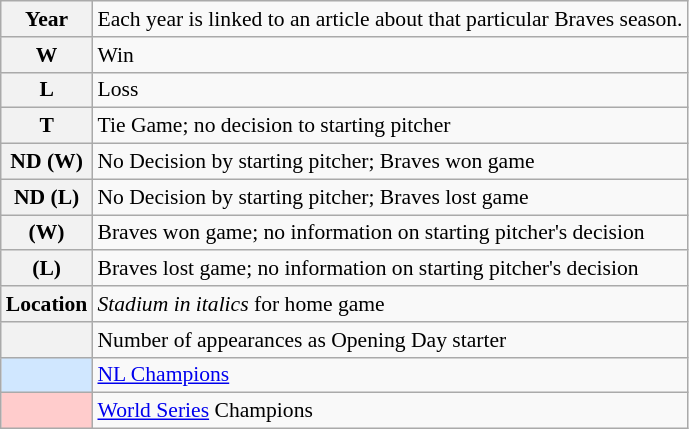<table class="wikitable plainrowheaders" style="font-size:90%;">
<tr>
<th scope="row">Year</th>
<td>Each year is linked to an article about that particular Braves season.</td>
</tr>
<tr>
<th scope="row">W</th>
<td>Win</td>
</tr>
<tr>
<th scope="row">L</th>
<td>Loss</td>
</tr>
<tr>
<th scope="row">T</th>
<td>Tie Game; no decision to starting pitcher</td>
</tr>
<tr>
<th scope="row">ND (W)</th>
<td>No Decision by starting pitcher; Braves won game</td>
</tr>
<tr>
<th scope="row">ND (L)</th>
<td>No Decision by starting pitcher; Braves lost game</td>
</tr>
<tr>
<th scope="row">(W)</th>
<td>Braves won game; no information on starting pitcher's decision</td>
</tr>
<tr>
<th scope="row">(L)</th>
<td>Braves lost game; no information on starting pitcher's decision</td>
</tr>
<tr>
<th scope="row">Location</th>
<td><em>Stadium in italics</em> for home game</td>
</tr>
<tr>
<th scope="row"></th>
<td>Number of appearances as Opening Day starter</td>
</tr>
<tr>
<th scope="row" style="background-color: #D0E7FF"></th>
<td><a href='#'>NL Champions</a></td>
</tr>
<tr>
<th scope="row" style="background-color: #FFCCCC"></th>
<td><a href='#'>World Series</a> Champions</td>
</tr>
</table>
